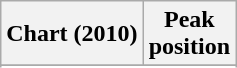<table class="wikitable plainrowheaders sortable" border="1">
<tr>
<th scope="col">Chart (2010)</th>
<th scope="col">Peak<br>position</th>
</tr>
<tr>
</tr>
<tr>
</tr>
</table>
